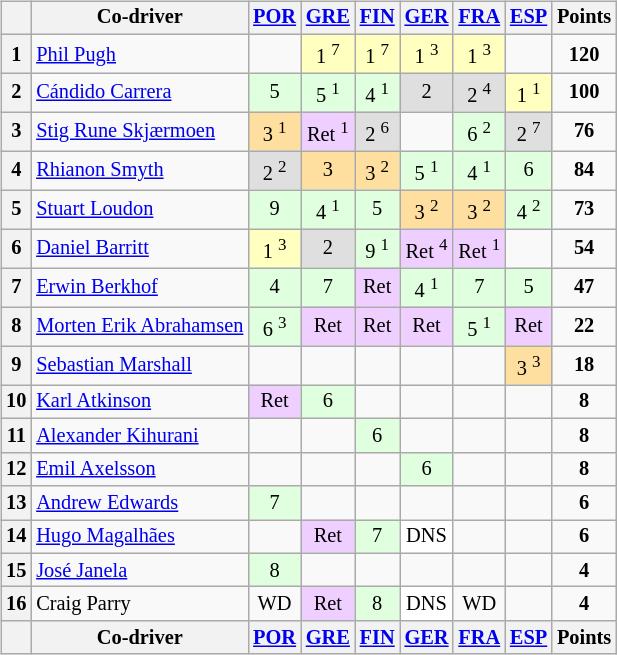<table>
<tr>
<td valign="top"><br><table class="wikitable" style="font-size: 85%; text-align: center;">
<tr valign="top">
<th valign="middle"></th>
<th valign="middle">Co-driver</th>
<th><a href='#'>POR</a><br></th>
<th><a href='#'>GRE</a><br></th>
<th><a href='#'>FIN</a><br></th>
<th><a href='#'>GER</a><br></th>
<th><a href='#'>FRA</a><br></th>
<th><a href='#'>ESP</a><br></th>
<th valign="middle">Points</th>
</tr>
<tr>
<th>1</th>
<td align=left> <a href='#'>Phil Pugh</a></td>
<td></td>
<td style="background:#ffffbf;">1 <sup>7</sup></td>
<td style="background:#ffffbf;">1 <sup>7</sup></td>
<td style="background:#ffffbf;">1 <sup>3</sup></td>
<td style="background:#ffffbf;">1 <sup>3</sup></td>
<td></td>
<td><strong>120</strong></td>
</tr>
<tr>
<th>2</th>
<td align=left> <a href='#'>Cándido Carrera</a></td>
<td style="background:#dfffdf;">5</td>
<td style="background:#dfffdf;">5 <sup>1</sup></td>
<td style="background:#dfffdf;">4 <sup>1</sup></td>
<td style="background:#dfdfdf;">2</td>
<td style="background:#dfdfdf;">2 <sup>4</sup></td>
<td style="background:#ffffbf;">1 <sup>1</sup></td>
<td><strong>100</strong></td>
</tr>
<tr>
<th>3</th>
<td align=left> <a href='#'>Stig Rune Skjærmoen</a></td>
<td style="background:#ffdf9f;">3 <sup>1</sup></td>
<td style="background:#efcfff;">Ret <sup>1</sup></td>
<td style="background:#dfdfdf;">2 <sup>6</sup></td>
<td></td>
<td style="background:#dfffdf;">6 <sup>2</sup></td>
<td style="background:#dfdfdf;">2 <sup>7</sup></td>
<td><strong>76</strong></td>
</tr>
<tr>
<th>4</th>
<td align=left> <a href='#'>Rhianon Smyth</a></td>
<td style="background:#dfdfdf;">2 <sup>2</sup></td>
<td style="background:#ffdf9f;">3</td>
<td style="background:#ffdf9f;">3 <sup>2</sup></td>
<td style="background:#dfffdf;">5 <sup>1</sup></td>
<td style="background:#dfffdf;">4 <sup>1</sup></td>
<td style="background:#dfffdf;">6</td>
<td><strong>84</strong></td>
</tr>
<tr>
<th>5</th>
<td align=left> <a href='#'>Stuart Loudon</a></td>
<td style="background:#dfffdf;">9</td>
<td style="background:#dfffdf;">4 <sup>1</sup></td>
<td style="background:#dfffdf;">5</td>
<td style="background:#ffdf9f;">3 <sup>2</sup></td>
<td style="background:#ffdf9f;">3 <sup>2</sup></td>
<td style="background:#dfffdf;">4 <sup>2</sup></td>
<td><strong>73</strong></td>
</tr>
<tr>
<th>6</th>
<td align=left> <a href='#'>Daniel Barritt</a></td>
<td style="background:#ffffbf;">1 <sup>3</sup></td>
<td style="background:#dfdfdf;">2</td>
<td style="background:#dfffdf;">9 <sup>1</sup></td>
<td style="background:#efcfff;">Ret <sup>4</sup></td>
<td style="background:#efcfff;">Ret <sup>1</sup></td>
<td></td>
<td><strong>54</strong></td>
</tr>
<tr>
<th>7</th>
<td align=left> <a href='#'>Erwin Berkhof</a></td>
<td style="background:#dfffdf;">4</td>
<td style="background:#dfffdf;">7</td>
<td style="background:#efcfff;">Ret</td>
<td style="background:#dfffdf;">4 <sup>1</sup></td>
<td style="background:#dfffdf;">7</td>
<td style="background:#dfffdf;">5</td>
<td><strong>47</strong></td>
</tr>
<tr>
<th>8</th>
<td align=left nowrap> <a href='#'>Morten Erik Abrahamsen</a></td>
<td style="background:#dfffdf;">6 <sup>3</sup></td>
<td style="background:#efcfff;">Ret</td>
<td style="background:#efcfff;">Ret</td>
<td style="background:#efcfff;">Ret</td>
<td style="background:#dfffdf;">5 <sup>1</sup></td>
<td style="background:#efcfff;">Ret</td>
<td><strong>22</strong></td>
</tr>
<tr>
<th>9</th>
<td align=left> <a href='#'>Sebastian Marshall</a></td>
<td></td>
<td></td>
<td></td>
<td></td>
<td></td>
<td style="background:#ffdf9f;">3 <sup>3</sup></td>
<td><strong>18</strong></td>
</tr>
<tr>
<th>10</th>
<td align=left> <a href='#'>Karl Atkinson</a></td>
<td style="background:#efcfff;">Ret</td>
<td style="background:#dfffdf;">6</td>
<td></td>
<td></td>
<td></td>
<td></td>
<td><strong>8</strong></td>
</tr>
<tr>
<th>11</th>
<td align=left> <a href='#'>Alexander Kihurani</a></td>
<td></td>
<td></td>
<td style="background:#dfffdf;">6</td>
<td></td>
<td></td>
<td></td>
<td><strong>8</strong></td>
</tr>
<tr>
<th>12</th>
<td align=left> <a href='#'>Emil Axelsson</a></td>
<td></td>
<td></td>
<td></td>
<td style="background:#dfffdf;">6</td>
<td></td>
<td></td>
<td><strong>8</strong></td>
</tr>
<tr>
<th>13</th>
<td align=left> <a href='#'>Andrew Edwards</a></td>
<td style="background:#dfffdf;">7</td>
<td></td>
<td></td>
<td></td>
<td></td>
<td></td>
<td><strong>6</strong></td>
</tr>
<tr>
<th>14</th>
<td align=left> <a href='#'>Hugo Magalhães</a></td>
<td></td>
<td style="background:#efcfff;">Ret</td>
<td style="background:#dfffdf;">7</td>
<td style="background:#ffffff;">DNS</td>
<td></td>
<td></td>
<td><strong>6</strong></td>
</tr>
<tr>
<th>15</th>
<td align=left> <a href='#'>José Janela</a></td>
<td style="background:#dfffdf;">8</td>
<td></td>
<td></td>
<td></td>
<td></td>
<td></td>
<td><strong>4</strong></td>
</tr>
<tr>
<th>16</th>
<td align=left> Craig Parry</td>
<td>WD</td>
<td style="background:#efcfff;">Ret</td>
<td style="background:#dfffdf;">8</td>
<td style="background:#ffffff;">DNS</td>
<td>WD</td>
<td></td>
<td><strong>4</strong></td>
</tr>
<tr valign="top">
<th valign="middle"></th>
<th valign="middle">Co-driver</th>
<th><a href='#'>POR</a><br></th>
<th><a href='#'>GRE</a><br></th>
<th><a href='#'>FIN</a><br></th>
<th><a href='#'>GER</a><br></th>
<th><a href='#'>FRA</a><br></th>
<th><a href='#'>ESP</a><br></th>
<th valign="middle">Points</th>
</tr>
</table>
</td>
<td valign="top"></td>
</tr>
</table>
